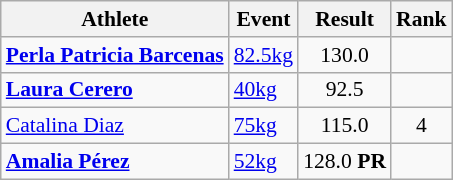<table class=wikitable style="font-size:90%">
<tr>
<th>Athlete</th>
<th>Event</th>
<th>Result</th>
<th>Rank</th>
</tr>
<tr>
<td><strong><a href='#'>Perla Patricia Barcenas</a></strong></td>
<td><a href='#'>82.5kg</a></td>
<td style="text-align:center;">130.0</td>
<td style="text-align:center;"></td>
</tr>
<tr>
<td><strong><a href='#'>Laura Cerero</a></strong></td>
<td><a href='#'>40kg</a></td>
<td style="text-align:center;">92.5</td>
<td style="text-align:center;"></td>
</tr>
<tr>
<td><a href='#'>Catalina Diaz</a></td>
<td><a href='#'>75kg</a></td>
<td style="text-align:center;">115.0</td>
<td style="text-align:center;">4</td>
</tr>
<tr>
<td><strong><a href='#'>Amalia Pérez</a></strong></td>
<td><a href='#'>52kg</a></td>
<td style="text-align:center;">128.0 <strong>PR</strong></td>
<td style="text-align:center;"></td>
</tr>
</table>
